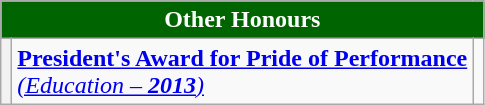<table class="wikitable">
<tr>
<th colspan="3" style="background:#006400; color:#FFFFFF; text-align:center"><strong>Other Honours</strong></th>
</tr>
<tr>
<th><strong></strong></th>
<td><strong><a href='#'>President's Award for Pride of Performance</a></strong><br><a href='#'><em>(Education – <strong>2013</strong>)</em></a></td>
<td></td>
</tr>
</table>
